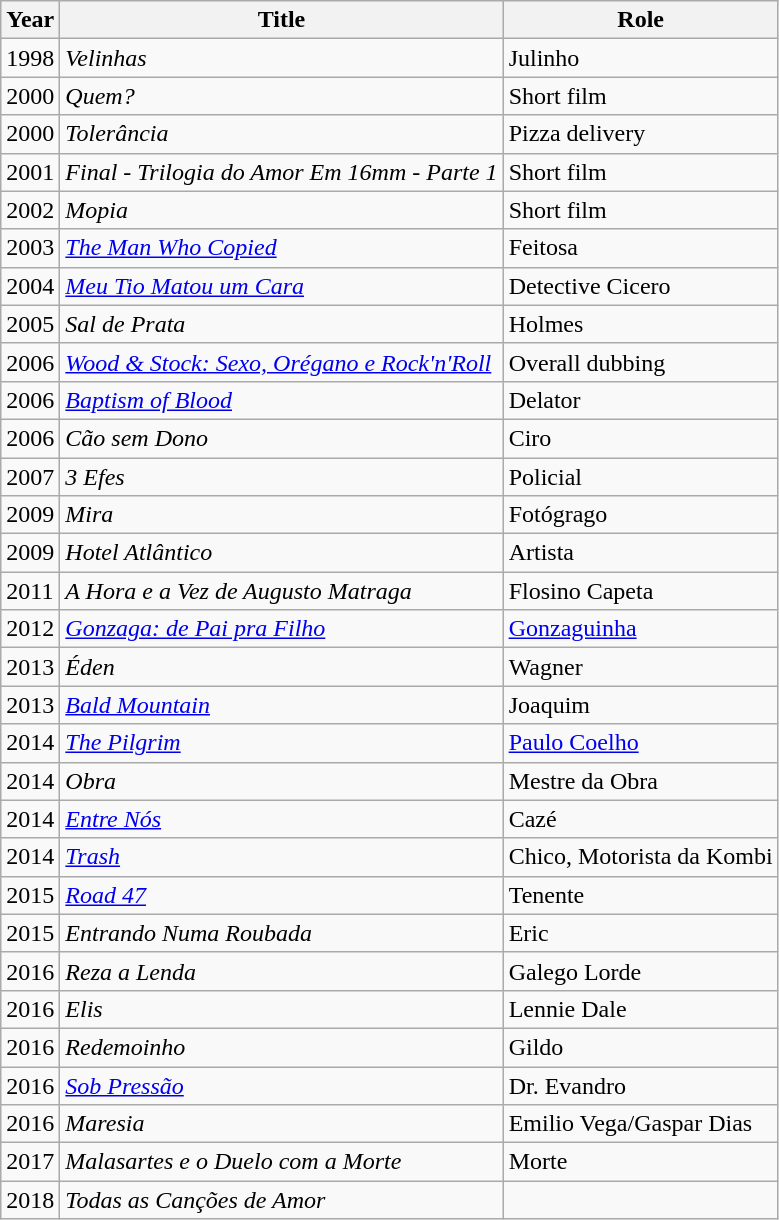<table class="wikitable">
<tr>
<th>Year</th>
<th>Title</th>
<th>Role</th>
</tr>
<tr>
<td>1998</td>
<td><em>Velinhas</em></td>
<td>Julinho</td>
</tr>
<tr>
<td>2000</td>
<td><em>Quem?</em></td>
<td>Short film</td>
</tr>
<tr>
<td>2000</td>
<td><em>Tolerância</em></td>
<td>Pizza delivery</td>
</tr>
<tr>
<td>2001</td>
<td><em>Final - Trilogia do Amor Em 16mm - Parte 1</em></td>
<td>Short film</td>
</tr>
<tr>
<td>2002</td>
<td><em>Mopia</em></td>
<td>Short film</td>
</tr>
<tr>
<td>2003</td>
<td><em><a href='#'>The Man Who Copied</a></em></td>
<td>Feitosa</td>
</tr>
<tr>
<td>2004</td>
<td><em><a href='#'>Meu Tio Matou um Cara</a></em></td>
<td>Detective Cicero</td>
</tr>
<tr>
<td>2005</td>
<td><em>Sal de Prata</em></td>
<td>Holmes</td>
</tr>
<tr>
<td>2006</td>
<td><em><a href='#'>Wood & Stock: Sexo, Orégano e Rock'n'Roll</a></em></td>
<td>Overall dubbing</td>
</tr>
<tr>
<td>2006</td>
<td><em><a href='#'>Baptism of Blood</a></em></td>
<td>Delator</td>
</tr>
<tr>
<td>2006</td>
<td><em>Cão sem Dono</em></td>
<td>Ciro</td>
</tr>
<tr>
<td>2007</td>
<td><em>3 Efes</em></td>
<td>Policial</td>
</tr>
<tr>
<td>2009</td>
<td><em>Mira</em></td>
<td>Fotógrago</td>
</tr>
<tr>
<td>2009</td>
<td><em>Hotel Atlântico</em></td>
<td>Artista</td>
</tr>
<tr>
<td>2011</td>
<td><em>A Hora e a Vez de Augusto Matraga</em></td>
<td>Flosino Capeta</td>
</tr>
<tr>
<td>2012</td>
<td><em><a href='#'>Gonzaga: de Pai pra Filho</a></em></td>
<td><a href='#'>Gonzaguinha</a></td>
</tr>
<tr>
<td>2013</td>
<td><em>Éden</em></td>
<td>Wagner</td>
</tr>
<tr>
<td>2013</td>
<td><em><a href='#'>Bald Mountain</a></em></td>
<td>Joaquim</td>
</tr>
<tr>
<td>2014</td>
<td><em><a href='#'>The Pilgrim</a></em></td>
<td><a href='#'>Paulo Coelho</a></td>
</tr>
<tr>
<td>2014</td>
<td><em>Obra</em></td>
<td>Mestre da Obra</td>
</tr>
<tr>
<td>2014</td>
<td><em><a href='#'>Entre Nós</a></em></td>
<td>Cazé</td>
</tr>
<tr>
<td>2014</td>
<td><em><a href='#'>Trash</a></em></td>
<td>Chico, Motorista da Kombi</td>
</tr>
<tr>
<td>2015</td>
<td><em><a href='#'>Road 47</a></em></td>
<td>Tenente</td>
</tr>
<tr>
<td>2015</td>
<td><em>Entrando Numa Roubada</em></td>
<td>Eric</td>
</tr>
<tr>
<td>2016</td>
<td><em>Reza a Lenda</em></td>
<td>Galego Lorde</td>
</tr>
<tr>
<td>2016</td>
<td><em>Elis</em></td>
<td>Lennie Dale</td>
</tr>
<tr>
<td>2016</td>
<td><em>Redemoinho</em></td>
<td>Gildo</td>
</tr>
<tr>
<td>2016</td>
<td><em><a href='#'>Sob Pressão</a></em></td>
<td>Dr. Evandro</td>
</tr>
<tr>
<td>2016</td>
<td><em>Maresia</em></td>
<td>Emilio Vega/Gaspar Dias</td>
</tr>
<tr>
<td>2017</td>
<td><em>Malasartes e o Duelo com a Morte</em></td>
<td>Morte</td>
</tr>
<tr>
<td>2018</td>
<td><em>Todas as Canções de Amor</em></td>
<td></td>
</tr>
</table>
